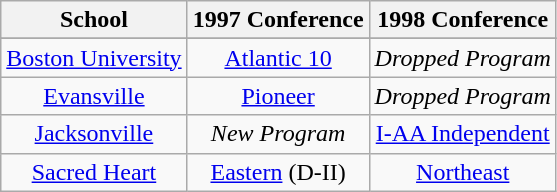<table class="wikitable sortable">
<tr>
<th>School</th>
<th>1997 Conference</th>
<th>1998 Conference</th>
</tr>
<tr style="text-align:center;">
</tr>
<tr style="text-align:center;">
<td><a href='#'>Boston University</a></td>
<td><a href='#'>Atlantic 10</a></td>
<td><em>Dropped Program</em></td>
</tr>
<tr style="text-align:center;">
<td><a href='#'>Evansville</a></td>
<td><a href='#'>Pioneer</a></td>
<td><em>Dropped Program</em></td>
</tr>
<tr style="text-align:center;">
<td><a href='#'>Jacksonville</a></td>
<td><em>New Program</em></td>
<td><a href='#'>I-AA Independent</a></td>
</tr>
<tr style="text-align:center;">
<td><a href='#'>Sacred Heart</a></td>
<td><a href='#'>Eastern</a> (D-II)</td>
<td><a href='#'>Northeast</a></td>
</tr>
</table>
